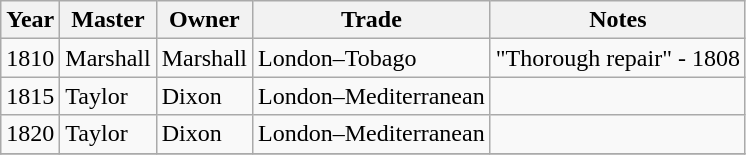<table class="sortable wikitable">
<tr>
<th>Year</th>
<th>Master</th>
<th>Owner</th>
<th>Trade</th>
<th>Notes</th>
</tr>
<tr>
<td>1810</td>
<td>Marshall</td>
<td>Marshall</td>
<td>London–Tobago</td>
<td>"Thorough repair" - 1808</td>
</tr>
<tr>
<td>1815</td>
<td>Taylor</td>
<td>Dixon</td>
<td>London–Mediterranean</td>
<td></td>
</tr>
<tr>
<td>1820</td>
<td>Taylor</td>
<td>Dixon</td>
<td>London–Mediterranean</td>
<td></td>
</tr>
<tr>
</tr>
</table>
